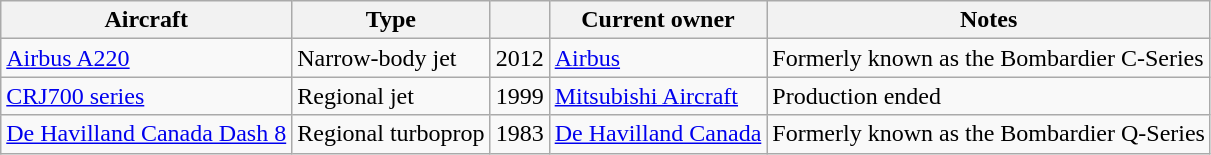<table class="wikitable sortable">
<tr>
<th>Aircraft</th>
<th>Type</th>
<th></th>
<th>Current owner</th>
<th>Notes</th>
</tr>
<tr>
<td><a href='#'>Airbus A220</a></td>
<td>Narrow-body jet</td>
<td>2012</td>
<td><a href='#'>Airbus</a></td>
<td>Formerly known as the Bombardier C-Series</td>
</tr>
<tr>
<td><a href='#'>CRJ700 series</a></td>
<td>Regional jet</td>
<td>1999</td>
<td><a href='#'>Mitsubishi Aircraft</a></td>
<td>Production ended</td>
</tr>
<tr>
<td><a href='#'>De Havilland Canada Dash 8</a></td>
<td>Regional turboprop</td>
<td>1983</td>
<td><a href='#'>De Havilland Canada</a></td>
<td>Formerly known as the Bombardier Q-Series</td>
</tr>
</table>
